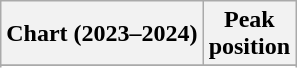<table class="wikitable sortable plainrowheaders" style="text-align:center">
<tr>
<th scope="col">Chart (2023–2024)</th>
<th scope="col">Peak<br> position</th>
</tr>
<tr>
</tr>
<tr>
</tr>
<tr>
</tr>
</table>
